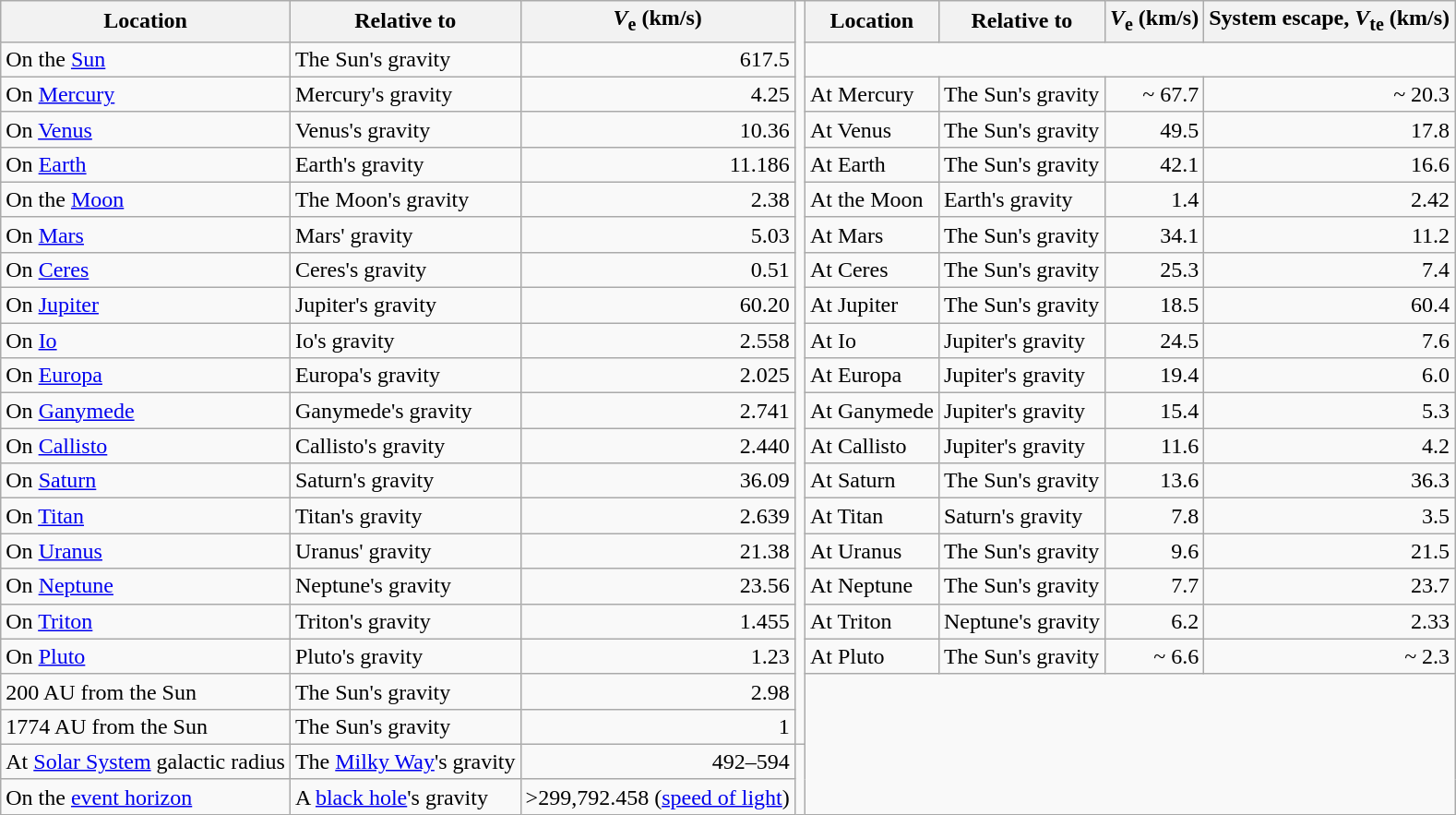<table class="wikitable">
<tr>
<th align=left>Location</th>
<th align=left>Relative to</th>
<th align=right><em>V</em><sub>e</sub> (km/s)</th>
<td rowspan=21></td>
<th align=left>Location</th>
<th align=left>Relative to</th>
<th align=right><em>V</em><sub>e</sub> (km/s)</th>
<th align=right>System escape, <em>V</em><sub>te</sub> (km/s)</th>
</tr>
<tr>
<td>On the <a href='#'>Sun</a></td>
<td>The Sun's gravity</td>
<td align=right>617.5</td>
<td colspan=4></td>
</tr>
<tr>
<td>On <a href='#'>Mercury</a></td>
<td>Mercury's gravity</td>
<td align=right>4.25</td>
<td>At Mercury</td>
<td>The Sun's gravity</td>
<td align=right>~ 67.7</td>
<td align=right>~ 20.3</td>
</tr>
<tr>
<td>On <a href='#'>Venus</a></td>
<td>Venus's gravity</td>
<td align=right>10.36</td>
<td>At Venus</td>
<td>The Sun's gravity</td>
<td align=right>49.5</td>
<td align=right>17.8</td>
</tr>
<tr>
<td>On <a href='#'>Earth</a></td>
<td>Earth's gravity</td>
<td align=right>11.186</td>
<td>At Earth</td>
<td>The Sun's gravity</td>
<td align=right>42.1</td>
<td align=right>16.6</td>
</tr>
<tr>
<td>On the <a href='#'>Moon</a></td>
<td>The Moon's gravity</td>
<td align=right>2.38</td>
<td>At the Moon</td>
<td>Earth's gravity</td>
<td align=right>1.4</td>
<td align=right>2.42</td>
</tr>
<tr>
<td>On <a href='#'>Mars</a></td>
<td>Mars' gravity</td>
<td align=right>5.03</td>
<td>At Mars</td>
<td>The Sun's gravity</td>
<td align=right>34.1</td>
<td align=right>11.2</td>
</tr>
<tr>
<td>On <a href='#'>Ceres</a></td>
<td>Ceres's gravity</td>
<td align=right>0.51</td>
<td>At Ceres</td>
<td>The Sun's gravity</td>
<td align=right>25.3</td>
<td align=right>7.4</td>
</tr>
<tr>
<td>On <a href='#'>Jupiter</a></td>
<td>Jupiter's gravity</td>
<td align=right>60.20</td>
<td>At Jupiter</td>
<td>The Sun's gravity</td>
<td align=right>18.5</td>
<td align=right>60.4</td>
</tr>
<tr>
<td>On <a href='#'>Io</a></td>
<td>Io's gravity</td>
<td align=right>2.558</td>
<td>At Io</td>
<td>Jupiter's gravity</td>
<td align=right>24.5</td>
<td align=right>7.6</td>
</tr>
<tr>
<td>On <a href='#'>Europa</a></td>
<td>Europa's gravity</td>
<td align=right>2.025</td>
<td>At Europa</td>
<td>Jupiter's gravity</td>
<td align=right>19.4</td>
<td align=right>6.0</td>
</tr>
<tr>
<td>On <a href='#'>Ganymede</a></td>
<td>Ganymede's gravity</td>
<td align=right>2.741</td>
<td>At Ganymede</td>
<td>Jupiter's gravity</td>
<td align=right>15.4</td>
<td align=right>5.3</td>
</tr>
<tr>
<td>On <a href='#'>Callisto</a></td>
<td>Callisto's gravity</td>
<td align=right>2.440</td>
<td>At Callisto</td>
<td>Jupiter's gravity</td>
<td align=right>11.6</td>
<td align=right>4.2</td>
</tr>
<tr>
<td>On <a href='#'>Saturn</a></td>
<td>Saturn's gravity</td>
<td align=right>36.09</td>
<td>At Saturn</td>
<td>The Sun's gravity</td>
<td align=right>13.6</td>
<td align=right>36.3</td>
</tr>
<tr>
<td>On <a href='#'>Titan</a></td>
<td>Titan's gravity</td>
<td align=right>2.639</td>
<td>At Titan</td>
<td>Saturn's gravity</td>
<td align=right>7.8</td>
<td align=right>3.5</td>
</tr>
<tr>
<td>On <a href='#'>Uranus</a></td>
<td>Uranus' gravity</td>
<td align=right>21.38</td>
<td>At Uranus</td>
<td>The Sun's gravity</td>
<td align=right>9.6</td>
<td align=right>21.5</td>
</tr>
<tr>
<td>On <a href='#'>Neptune</a></td>
<td>Neptune's gravity</td>
<td align=right>23.56</td>
<td>At Neptune</td>
<td>The Sun's gravity</td>
<td align=right>7.7</td>
<td align=right>23.7</td>
</tr>
<tr>
<td>On <a href='#'>Triton</a></td>
<td>Triton's gravity</td>
<td align=right>1.455</td>
<td>At Triton</td>
<td>Neptune's gravity</td>
<td align=right>6.2</td>
<td align=right>2.33</td>
</tr>
<tr>
<td>On <a href='#'>Pluto</a></td>
<td>Pluto's gravity</td>
<td align=right>1.23</td>
<td>At Pluto</td>
<td>The Sun's gravity</td>
<td align=right>~ 6.6</td>
<td align=right>~ 2.3</td>
</tr>
<tr>
<td>200 AU from the Sun</td>
<td>The Sun's gravity</td>
<td align=right>2.98</td>
<td rowspan=4 colspan=4></td>
</tr>
<tr>
<td>1774 AU from the Sun</td>
<td>The Sun's gravity</td>
<td align=right>1</td>
</tr>
<tr>
<td>At <a href='#'>Solar System</a> galactic radius</td>
<td>The <a href='#'>Milky Way</a>'s gravity</td>
<td align=right>492–594</td>
</tr>
<tr>
<td>On the <a href='#'>event horizon</a></td>
<td>A <a href='#'>black hole</a>'s gravity</td>
<td align=right>>299,792.458 (<a href='#'>speed of light</a>)</td>
</tr>
</table>
